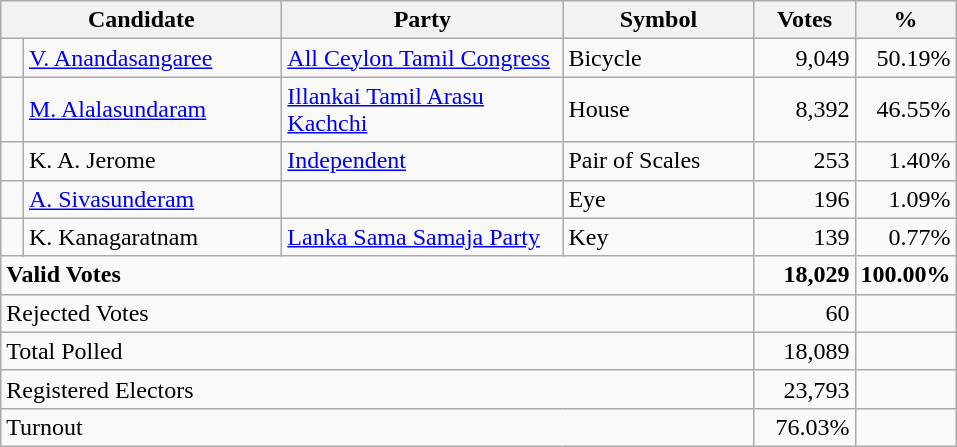<table class="wikitable" border="1" style="text-align:right;">
<tr>
<th align=left colspan=2 width="180">Candidate</th>
<th align=left width="180">Party</th>
<th align=left width="120">Symbol</th>
<th align=left width="60">Votes</th>
<th align=left width="60">%</th>
</tr>
<tr>
<td bgcolor=> </td>
<td align=left><a href='#'>V. Anandasangaree</a></td>
<td align=left><a href='#'>All Ceylon Tamil Congress</a></td>
<td align=left>Bicycle</td>
<td>9,049</td>
<td>50.19%</td>
</tr>
<tr>
<td bgcolor=> </td>
<td align=left><a href='#'>M. Alalasundaram</a></td>
<td align=left><a href='#'>Illankai Tamil Arasu Kachchi</a></td>
<td align=left>House</td>
<td>8,392</td>
<td>46.55%</td>
</tr>
<tr>
<td></td>
<td align=left>K. A. Jerome</td>
<td align=left><a href='#'>Independent</a></td>
<td align=left>Pair of Scales</td>
<td>253</td>
<td>1.40%</td>
</tr>
<tr>
<td></td>
<td align=left><a href='#'>A. Sivasunderam</a></td>
<td></td>
<td align=left>Eye</td>
<td>196</td>
<td>1.09%</td>
</tr>
<tr>
<td bgcolor=> </td>
<td align=left>K. Kanagaratnam</td>
<td align=left><a href='#'>Lanka Sama Samaja Party</a></td>
<td align=left>Key</td>
<td>139</td>
<td>0.77%</td>
</tr>
<tr>
<td align=left colspan=4><strong>Valid Votes</strong></td>
<td><strong>18,029</strong></td>
<td><strong>100.00%</strong></td>
</tr>
<tr>
<td align=left colspan=4>Rejected Votes</td>
<td>60</td>
<td></td>
</tr>
<tr>
<td align=left colspan=4>Total Polled</td>
<td>18,089</td>
<td></td>
</tr>
<tr>
<td align=left colspan=4>Registered Electors</td>
<td>23,793</td>
<td></td>
</tr>
<tr>
<td align=left colspan=4>Turnout</td>
<td>76.03%</td>
</tr>
</table>
